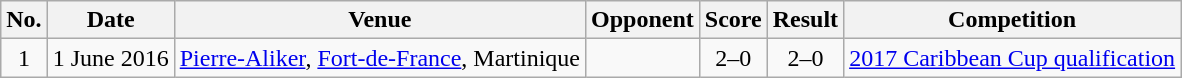<table class="wikitable sortable">
<tr>
<th scope="col">No.</th>
<th scope="col">Date</th>
<th scope="col">Venue</th>
<th scope="col">Opponent</th>
<th scope="col">Score</th>
<th scope="col">Result</th>
<th scope="col">Competition</th>
</tr>
<tr>
<td align="center">1</td>
<td>1 June 2016</td>
<td><a href='#'>Pierre-Aliker</a>, <a href='#'>Fort-de-France</a>, Martinique</td>
<td></td>
<td align="center">2–0</td>
<td align="center">2–0</td>
<td><a href='#'>2017 Caribbean Cup qualification</a></td>
</tr>
</table>
